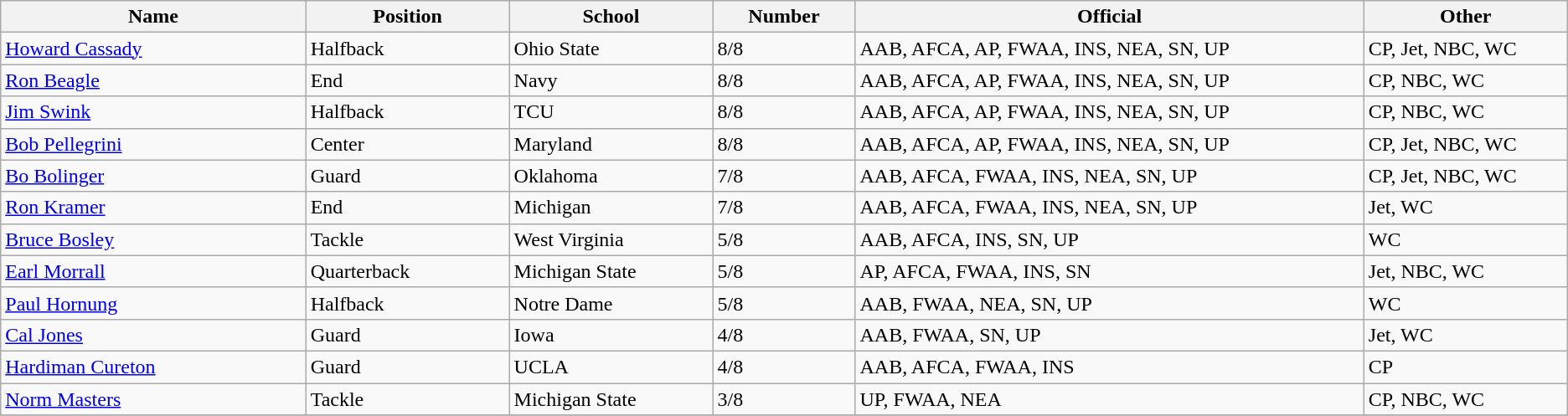<table class="wikitable sortable">
<tr>
<th bgcolor="#DDDDFF" width="15%">Name</th>
<th bgcolor="#DDDDFF" width="10%">Position</th>
<th bgcolor="#DDDDFF" width="10%">School</th>
<th bgcolor="#DDDDFF" width="7%">Number</th>
<th bgcolor="#DDDDFF" width="25%">Official</th>
<th bgcolor="#DDDDFF" width="10%">Other</th>
</tr>
<tr align="left">
<td><a href='#'>Howard Cassady</a></td>
<td>Halfback</td>
<td>Ohio State</td>
<td>8/8</td>
<td>AAB, AFCA, AP, FWAA, INS, NEA, SN, UP</td>
<td>CP, Jet, NBC, WC</td>
</tr>
<tr align="left">
<td><a href='#'>Ron Beagle</a></td>
<td>End</td>
<td>Navy</td>
<td>8/8</td>
<td>AAB, AFCA, AP, FWAA, INS, NEA, SN, UP</td>
<td>CP, NBC, WC</td>
</tr>
<tr align="left">
<td><a href='#'>Jim Swink</a></td>
<td>Halfback</td>
<td>TCU</td>
<td>8/8</td>
<td>AAB, AFCA, AP, FWAA, INS, NEA, SN, UP</td>
<td>CP, NBC, WC</td>
</tr>
<tr align="left">
<td><a href='#'>Bob Pellegrini</a></td>
<td>Center</td>
<td>Maryland</td>
<td>8/8</td>
<td>AAB, AFCA, AP, FWAA, INS, NEA, SN, UP</td>
<td>CP, Jet, NBC, WC</td>
</tr>
<tr align="left">
<td><a href='#'>Bo Bolinger</a></td>
<td>Guard</td>
<td>Oklahoma</td>
<td>7/8</td>
<td>AAB, AFCA, FWAA, INS, NEA, SN, UP</td>
<td>CP, Jet, NBC, WC</td>
</tr>
<tr align="left">
<td><a href='#'>Ron Kramer</a></td>
<td>End</td>
<td>Michigan</td>
<td>7/8</td>
<td>AAB, AFCA, FWAA, INS, NEA, SN, UP</td>
<td>Jet, WC</td>
</tr>
<tr align="left">
<td><a href='#'>Bruce Bosley</a></td>
<td>Tackle</td>
<td>West Virginia</td>
<td>5/8</td>
<td>AAB, AFCA, INS, SN, UP</td>
<td>WC</td>
</tr>
<tr align="left">
<td><a href='#'>Earl Morrall</a></td>
<td>Quarterback</td>
<td>Michigan State</td>
<td>5/8</td>
<td>AP, AFCA, FWAA, INS, SN</td>
<td>Jet, NBC, WC</td>
</tr>
<tr align="left">
<td><a href='#'>Paul Hornung</a></td>
<td>Halfback</td>
<td>Notre Dame</td>
<td>5/8</td>
<td>AAB, FWAA, NEA, SN, UP</td>
<td>WC</td>
</tr>
<tr align="left">
<td><a href='#'>Cal Jones</a></td>
<td>Guard</td>
<td>Iowa</td>
<td>4/8</td>
<td>AAB, FWAA, SN, UP</td>
<td>Jet, WC</td>
</tr>
<tr align="left">
<td><a href='#'>Hardiman Cureton</a></td>
<td>Guard</td>
<td>UCLA</td>
<td>4/8</td>
<td>AAB, AFCA, FWAA, INS</td>
<td>CP</td>
</tr>
<tr align="left">
<td><a href='#'>Norm Masters</a></td>
<td>Tackle</td>
<td>Michigan State</td>
<td>3/8</td>
<td>UP, FWAA, NEA</td>
<td>CP, NBC, WC</td>
</tr>
<tr align="left">
</tr>
</table>
